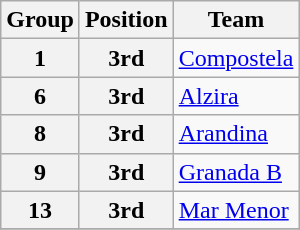<table class="wikitable">
<tr>
<th>Group</th>
<th>Position</th>
<th>Team</th>
</tr>
<tr>
<th>1</th>
<th>3rd</th>
<td><a href='#'>Compostela</a></td>
</tr>
<tr>
<th>6</th>
<th>3rd</th>
<td><a href='#'>Alzira</a></td>
</tr>
<tr>
<th>8</th>
<th>3rd</th>
<td><a href='#'>Arandina</a></td>
</tr>
<tr>
<th>9</th>
<th>3rd</th>
<td><a href='#'>Granada B</a></td>
</tr>
<tr>
<th>13</th>
<th>3rd</th>
<td><a href='#'>Mar Menor</a></td>
</tr>
<tr>
</tr>
</table>
